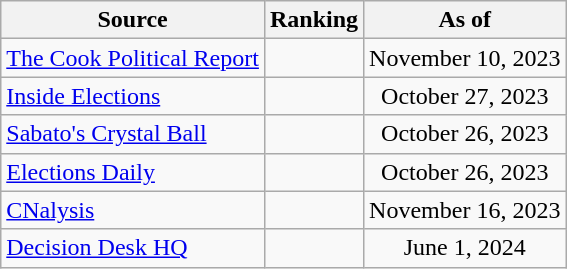<table class="wikitable" style="text-align:center">
<tr>
<th>Source</th>
<th>Ranking</th>
<th>As of</th>
</tr>
<tr>
<td align="left"><a href='#'>The Cook Political Report</a></td>
<td></td>
<td>November 10, 2023</td>
</tr>
<tr>
<td align="left"><a href='#'>Inside Elections</a></td>
<td></td>
<td>October 27, 2023</td>
</tr>
<tr>
<td align="left"><a href='#'>Sabato's Crystal Ball</a></td>
<td></td>
<td>October 26, 2023</td>
</tr>
<tr>
<td align="left"><a href='#'>Elections Daily</a></td>
<td></td>
<td>October 26, 2023</td>
</tr>
<tr>
<td align=left><a href='#'>CNalysis</a></td>
<td></td>
<td>November 16, 2023</td>
</tr>
<tr>
<td align=left><a href='#'>Decision Desk HQ</a></td>
<td></td>
<td>June 1, 2024</td>
</tr>
</table>
